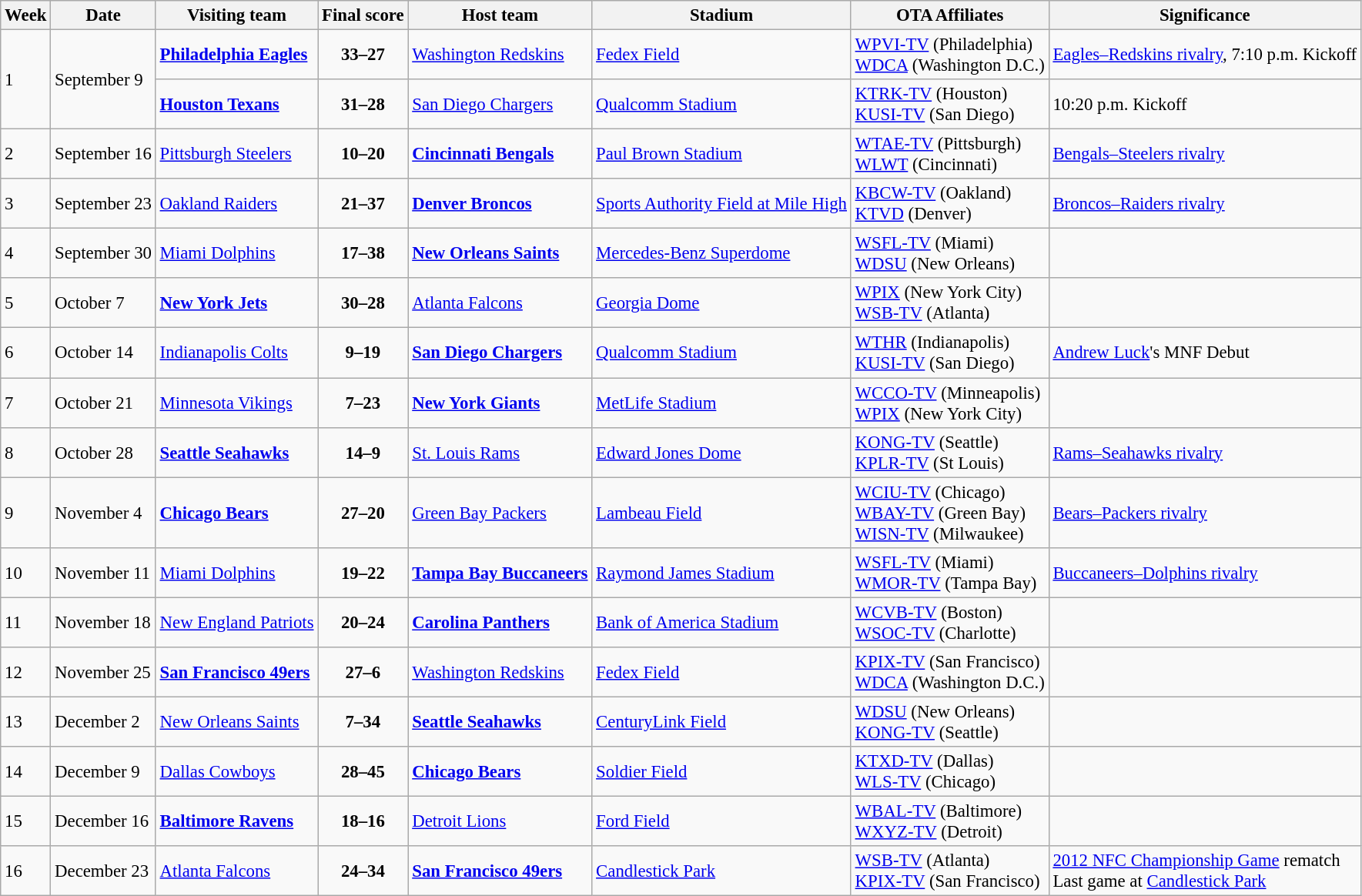<table class="wikitable" style="font-size: 95%;">
<tr>
<th>Week</th>
<th>Date</th>
<th>Visiting team</th>
<th>Final score</th>
<th>Host team</th>
<th>Stadium</th>
<th>OTA Affiliates</th>
<th>Significance</th>
</tr>
<tr>
<td rowspan="2">1</td>
<td rowspan="2">September 9</td>
<td><strong><a href='#'>Philadelphia Eagles</a></strong></td>
<td align=center><strong>33–27</strong></td>
<td><a href='#'>Washington Redskins</a></td>
<td><a href='#'>Fedex Field</a></td>
<td><a href='#'>WPVI-TV</a> (Philadelphia)<br><a href='#'>WDCA</a> (Washington D.C.)</td>
<td><a href='#'>Eagles–Redskins rivalry</a>, 7:10 p.m. Kickoff</td>
</tr>
<tr>
<td><strong><a href='#'>Houston Texans</a></strong></td>
<td align=center><strong>31–28</strong></td>
<td><a href='#'>San Diego Chargers</a></td>
<td><a href='#'>Qualcomm Stadium</a></td>
<td><a href='#'>KTRK-TV</a> (Houston)<br><a href='#'>KUSI-TV</a> (San Diego)</td>
<td>10:20 p.m. Kickoff</td>
</tr>
<tr>
<td>2</td>
<td>September 16</td>
<td><a href='#'>Pittsburgh Steelers</a></td>
<td align=center><strong>10–20</strong></td>
<td><strong><a href='#'>Cincinnati Bengals</a></strong></td>
<td><a href='#'>Paul Brown Stadium</a></td>
<td><a href='#'>WTAE-TV</a> (Pittsburgh)<br><a href='#'>WLWT</a> (Cincinnati)</td>
<td><a href='#'>Bengals–Steelers rivalry</a></td>
</tr>
<tr>
<td>3</td>
<td>September 23</td>
<td><a href='#'>Oakland Raiders</a></td>
<td align=center><strong>21–37</strong></td>
<td><strong><a href='#'>Denver Broncos</a></strong></td>
<td><a href='#'>Sports Authority Field at Mile High</a></td>
<td><a href='#'>KBCW-TV</a> (Oakland)<br><a href='#'>KTVD</a> (Denver)</td>
<td><a href='#'>Broncos–Raiders rivalry</a></td>
</tr>
<tr>
<td>4</td>
<td>September 30</td>
<td><a href='#'>Miami Dolphins</a></td>
<td align=center><strong>17–38</strong></td>
<td><strong><a href='#'>New Orleans Saints</a></strong></td>
<td><a href='#'>Mercedes-Benz Superdome</a></td>
<td><a href='#'>WSFL-TV</a> (Miami)<br><a href='#'>WDSU</a> (New Orleans)</td>
<td></td>
</tr>
<tr>
<td>5</td>
<td>October 7</td>
<td><strong><a href='#'>New York Jets</a></strong></td>
<td align=center><strong>30–28</strong></td>
<td><a href='#'>Atlanta Falcons</a></td>
<td><a href='#'>Georgia Dome</a></td>
<td><a href='#'>WPIX</a> (New York City)<br><a href='#'>WSB-TV</a> (Atlanta)</td>
<td></td>
</tr>
<tr>
<td>6</td>
<td>October 14</td>
<td><a href='#'>Indianapolis Colts</a></td>
<td align=center><strong>9–19</strong></td>
<td><strong><a href='#'>San Diego Chargers</a></strong></td>
<td><a href='#'>Qualcomm Stadium</a></td>
<td><a href='#'>WTHR</a> (Indianapolis)<br><a href='#'>KUSI-TV</a> (San Diego)</td>
<td><a href='#'>Andrew Luck</a>'s MNF Debut</td>
</tr>
<tr>
<td>7</td>
<td>October 21</td>
<td><a href='#'>Minnesota Vikings</a></td>
<td align=center><strong>7–23</strong></td>
<td><strong><a href='#'>New York Giants</a></strong></td>
<td><a href='#'>MetLife Stadium</a></td>
<td><a href='#'>WCCO-TV</a> (Minneapolis)<br><a href='#'>WPIX</a> (New York City)</td>
<td></td>
</tr>
<tr>
<td>8</td>
<td>October 28</td>
<td><strong><a href='#'>Seattle Seahawks</a></strong></td>
<td align=center><strong>14–9</strong></td>
<td><a href='#'>St. Louis Rams</a></td>
<td><a href='#'>Edward Jones Dome</a></td>
<td><a href='#'>KONG-TV</a> (Seattle)<br><a href='#'>KPLR-TV</a> (St Louis)</td>
<td><a href='#'>Rams–Seahawks rivalry</a></td>
</tr>
<tr>
<td>9</td>
<td>November 4</td>
<td><strong><a href='#'>Chicago Bears</a></strong></td>
<td align=center><strong>27–20</strong></td>
<td><a href='#'>Green Bay Packers</a></td>
<td><a href='#'>Lambeau Field</a></td>
<td><a href='#'>WCIU-TV</a> (Chicago)<br><a href='#'>WBAY-TV</a> (Green Bay)<br><a href='#'>WISN-TV</a> (Milwaukee)</td>
<td><a href='#'>Bears–Packers rivalry</a></td>
</tr>
<tr>
<td>10</td>
<td>November 11</td>
<td><a href='#'>Miami Dolphins</a></td>
<td align=center><strong>19–22</strong></td>
<td><strong><a href='#'>Tampa Bay Buccaneers</a></strong></td>
<td><a href='#'>Raymond James Stadium</a></td>
<td><a href='#'>WSFL-TV</a> (Miami)<br><a href='#'>WMOR-TV</a> (Tampa Bay)</td>
<td><a href='#'>Buccaneers–Dolphins rivalry</a></td>
</tr>
<tr>
<td>11</td>
<td>November 18</td>
<td><a href='#'>New England Patriots</a></td>
<td align=center><strong>20–24</strong></td>
<td><strong><a href='#'>Carolina Panthers</a></strong></td>
<td><a href='#'>Bank of America Stadium</a></td>
<td><a href='#'>WCVB-TV</a> (Boston)<br><a href='#'>WSOC-TV</a> (Charlotte)</td>
<td></td>
</tr>
<tr>
<td>12</td>
<td>November 25</td>
<td><strong><a href='#'>San Francisco 49ers</a></strong></td>
<td align=center><strong>27–6</strong></td>
<td><a href='#'>Washington Redskins</a></td>
<td><a href='#'>Fedex Field</a></td>
<td><a href='#'>KPIX-TV</a> (San Francisco)<br><a href='#'>WDCA</a> (Washington D.C.)</td>
<td></td>
</tr>
<tr>
<td>13</td>
<td>December 2</td>
<td><a href='#'>New Orleans Saints</a></td>
<td align=center><strong>7–34</strong></td>
<td><strong><a href='#'>Seattle Seahawks</a></strong></td>
<td><a href='#'>CenturyLink Field</a></td>
<td><a href='#'>WDSU</a> (New Orleans)<br><a href='#'>KONG-TV</a> (Seattle)</td>
<td></td>
</tr>
<tr>
<td>14</td>
<td>December 9</td>
<td><a href='#'>Dallas Cowboys</a></td>
<td align=center><strong>28–45</strong></td>
<td><strong><a href='#'>Chicago Bears</a></strong></td>
<td><a href='#'>Soldier Field</a></td>
<td><a href='#'>KTXD-TV</a> (Dallas)<br><a href='#'>WLS-TV</a> (Chicago)</td>
<td></td>
</tr>
<tr>
<td>15</td>
<td>December 16</td>
<td><strong><a href='#'>Baltimore Ravens</a></strong></td>
<td align=center><strong>18–16</strong></td>
<td><a href='#'>Detroit Lions</a></td>
<td><a href='#'>Ford Field</a></td>
<td><a href='#'>WBAL-TV</a> (Baltimore)<br><a href='#'>WXYZ-TV</a> (Detroit)</td>
<td></td>
</tr>
<tr>
<td>16</td>
<td>December 23</td>
<td><a href='#'>Atlanta Falcons</a></td>
<td align=center><strong>24–34</strong></td>
<td><strong><a href='#'>San Francisco 49ers</a></strong></td>
<td><a href='#'>Candlestick Park</a></td>
<td><a href='#'>WSB-TV</a> (Atlanta)<br><a href='#'>KPIX-TV</a> (San Francisco)</td>
<td><a href='#'>2012 NFC Championship Game</a> rematch<br>Last game at <a href='#'>Candlestick Park</a></td>
</tr>
</table>
